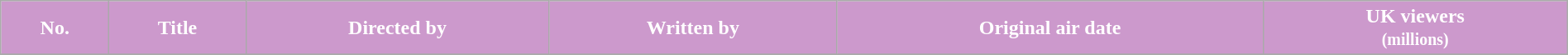<table class="wikitable plainrowreaders" style="width:100%;">
<tr>
<th style="color:#fff; background:#CC99CC;">No.</th>
<th style="color:#fff; background:#CC99CC;">Title</th>
<th style="color:#fff; background:#CC99CC;">Directed by</th>
<th style="color:#fff; background:#CC99CC;">Written by</th>
<th style="color:#fff; background:#CC99CC;">Original air date</th>
<th style="color:#fff; background:#CC99CC;">UK viewers<br><small>(millions)</small></th>
</tr>
<tr>
</tr>
</table>
